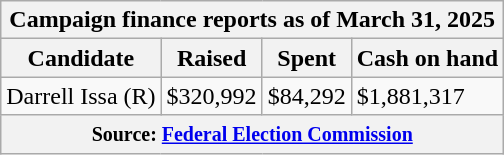<table class="wikitable sortable">
<tr>
<th colspan=4>Campaign finance reports as of March 31, 2025</th>
</tr>
<tr style="text-align:center;">
<th>Candidate</th>
<th>Raised</th>
<th>Spent</th>
<th>Cash on hand</th>
</tr>
<tr>
<td>Darrell Issa (R)</td>
<td>$320,992</td>
<td>$84,292</td>
<td>$1,881,317</td>
</tr>
<tr>
<th colspan="4"><small>Source: <a href='#'>Federal Election Commission</a></small></th>
</tr>
</table>
